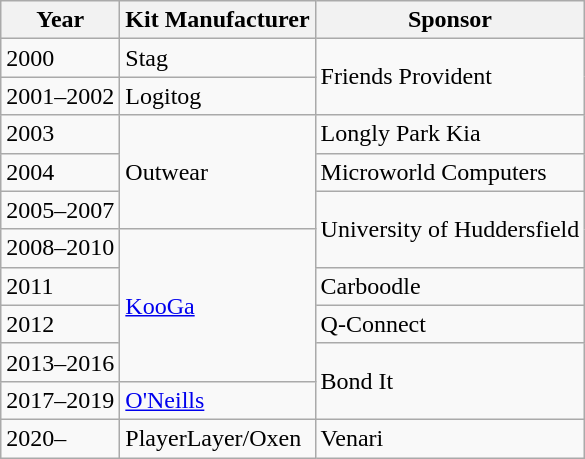<table class="wikitable">
<tr>
<th>Year</th>
<th>Kit Manufacturer</th>
<th>Sponsor</th>
</tr>
<tr>
<td>2000</td>
<td>Stag</td>
<td rowspan=2>Friends Provident</td>
</tr>
<tr>
<td>2001–2002</td>
<td>Logitog</td>
</tr>
<tr>
<td>2003</td>
<td rowspan=3>Outwear</td>
<td>Longly Park Kia</td>
</tr>
<tr>
<td>2004</td>
<td>Microworld Computers</td>
</tr>
<tr>
<td>2005–2007</td>
<td rowspan=2>University of Huddersfield</td>
</tr>
<tr>
<td>2008–2010</td>
<td rowspan=4><a href='#'>KooGa</a></td>
</tr>
<tr>
<td>2011</td>
<td>Carboodle</td>
</tr>
<tr>
<td>2012</td>
<td>Q-Connect</td>
</tr>
<tr>
<td>2013–2016</td>
<td rowspan=2>Bond It</td>
</tr>
<tr>
<td>2017–2019</td>
<td><a href='#'>O'Neills</a></td>
</tr>
<tr>
<td>2020–</td>
<td rowspan=1>PlayerLayer/Oxen</td>
<td>Venari</td>
</tr>
</table>
